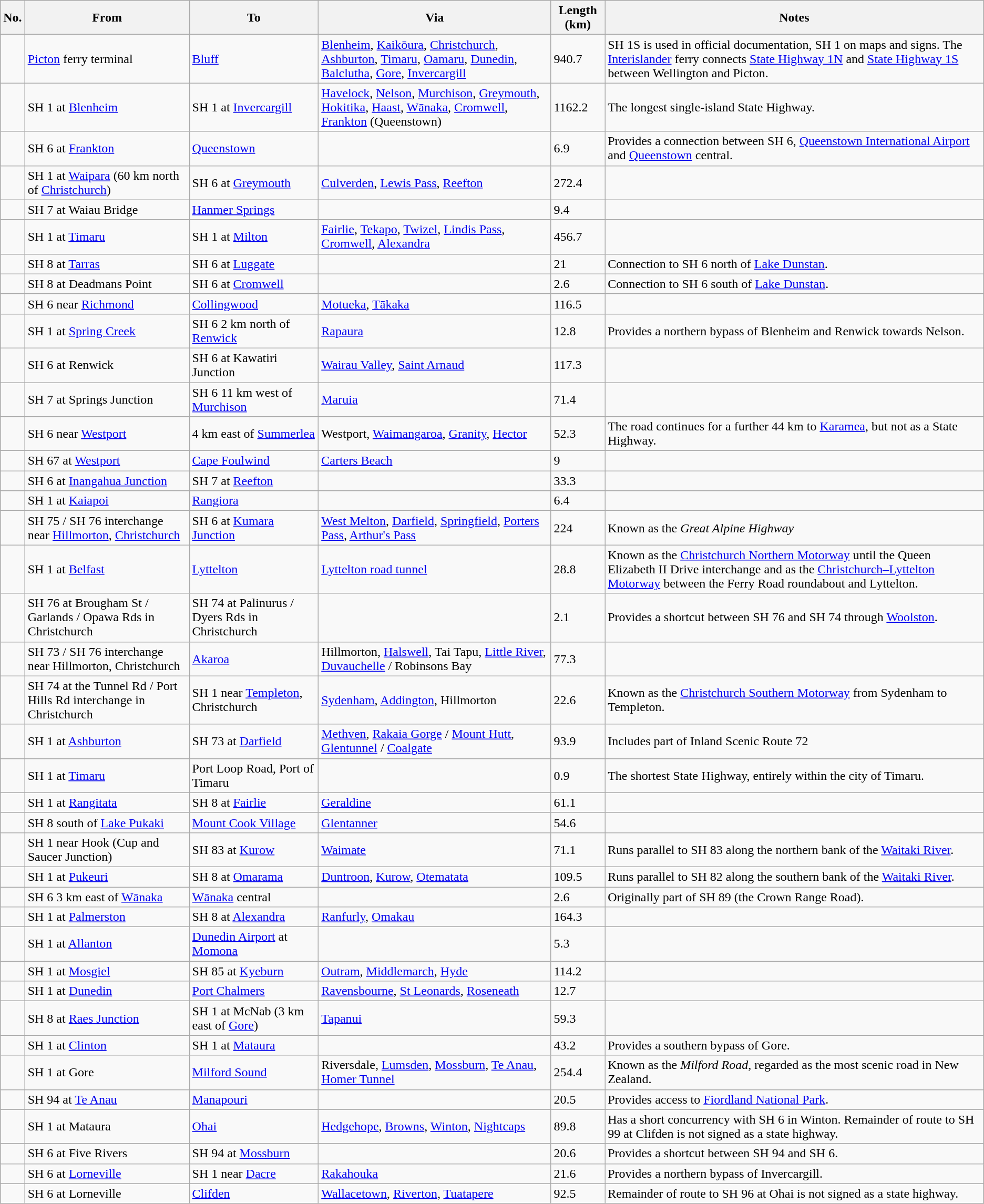<table class="wikitable sortable">
<tr>
<th>No.</th>
<th>From</th>
<th>To</th>
<th>Via</th>
<th>Length (km)</th>
<th>Notes</th>
</tr>
<tr>
<td></td>
<td><a href='#'>Picton</a> ferry terminal</td>
<td><a href='#'>Bluff</a></td>
<td><a href='#'>Blenheim</a>, <a href='#'>Kaikōura</a>, <a href='#'>Christchurch</a>, <a href='#'>Ashburton</a>, <a href='#'>Timaru</a>, <a href='#'>Oamaru</a>, <a href='#'>Dunedin</a>, <a href='#'>Balclutha</a>, <a href='#'>Gore</a>, <a href='#'>Invercargill</a></td>
<td>940.7</td>
<td>SH 1S is used in official documentation, SH 1 on maps and signs. The <a href='#'>Interislander</a> ferry connects <a href='#'>State Highway 1N</a> and <a href='#'>State Highway 1S</a> between Wellington and Picton.</td>
</tr>
<tr>
<td></td>
<td>SH 1 at <a href='#'>Blenheim</a></td>
<td>SH 1 at <a href='#'>Invercargill</a></td>
<td><a href='#'>Havelock</a>, <a href='#'>Nelson</a>, <a href='#'>Murchison</a>, <a href='#'>Greymouth</a>, <a href='#'>Hokitika</a>, <a href='#'>Haast</a>, <a href='#'>Wānaka</a>, <a href='#'>Cromwell</a>, <a href='#'>Frankton</a> (Queenstown)</td>
<td>1162.2</td>
<td>The longest single-island State Highway.</td>
</tr>
<tr>
<td></td>
<td>SH 6 at <a href='#'>Frankton</a></td>
<td><a href='#'>Queenstown</a></td>
<td></td>
<td>6.9</td>
<td>Provides a connection between SH 6, <a href='#'>Queenstown International Airport</a> and <a href='#'>Queenstown</a> central.</td>
</tr>
<tr>
<td></td>
<td>SH 1 at <a href='#'>Waipara</a> (60 km north of <a href='#'>Christchurch</a>)</td>
<td>SH 6 at <a href='#'>Greymouth</a></td>
<td><a href='#'>Culverden</a>, <a href='#'>Lewis Pass</a>, <a href='#'>Reefton</a></td>
<td>272.4</td>
<td></td>
</tr>
<tr>
<td></td>
<td>SH 7 at Waiau Bridge</td>
<td><a href='#'>Hanmer Springs</a></td>
<td></td>
<td>9.4</td>
<td></td>
</tr>
<tr>
<td></td>
<td>SH 1 at <a href='#'>Timaru</a></td>
<td>SH 1 at <a href='#'>Milton</a></td>
<td><a href='#'>Fairlie</a>, <a href='#'>Tekapo</a>, <a href='#'>Twizel</a>, <a href='#'>Lindis Pass</a>, <a href='#'>Cromwell</a>, <a href='#'>Alexandra</a></td>
<td>456.7</td>
<td></td>
</tr>
<tr>
<td></td>
<td>SH 8 at <a href='#'>Tarras</a></td>
<td>SH 6 at <a href='#'>Luggate</a></td>
<td></td>
<td>21</td>
<td>Connection to SH 6 north of <a href='#'>Lake Dunstan</a>.</td>
</tr>
<tr>
<td></td>
<td>SH 8 at Deadmans Point</td>
<td>SH 6 at <a href='#'>Cromwell</a></td>
<td></td>
<td>2.6</td>
<td>Connection to SH 6 south of <a href='#'>Lake Dunstan</a>.</td>
</tr>
<tr>
<td></td>
<td>SH 6 near <a href='#'>Richmond</a></td>
<td><a href='#'>Collingwood</a></td>
<td><a href='#'>Motueka</a>, <a href='#'>Tākaka</a></td>
<td>116.5</td>
<td></td>
</tr>
<tr>
<td></td>
<td>SH 1 at <a href='#'>Spring Creek</a></td>
<td>SH 6 2 km north of <a href='#'>Renwick</a></td>
<td><a href='#'>Rapaura</a></td>
<td>12.8</td>
<td>Provides a northern bypass of Blenheim and Renwick towards Nelson.</td>
</tr>
<tr>
<td></td>
<td>SH 6 at Renwick</td>
<td>SH 6 at Kawatiri Junction</td>
<td><a href='#'>Wairau Valley</a>, <a href='#'>Saint Arnaud</a></td>
<td>117.3</td>
<td></td>
</tr>
<tr>
<td></td>
<td>SH 7 at Springs Junction</td>
<td>SH 6 11 km west of <a href='#'>Murchison</a></td>
<td><a href='#'>Maruia</a></td>
<td>71.4</td>
<td></td>
</tr>
<tr>
<td></td>
<td>SH 6 near <a href='#'>Westport</a></td>
<td>4 km east of <a href='#'>Summerlea</a></td>
<td>Westport, <a href='#'>Waimangaroa</a>, <a href='#'>Granity</a>, <a href='#'>Hector</a></td>
<td>52.3</td>
<td>The road continues for a further 44 km to <a href='#'>Karamea</a>, but not as a State Highway.</td>
</tr>
<tr>
<td></td>
<td>SH 67 at <a href='#'>Westport</a></td>
<td><a href='#'>Cape Foulwind</a></td>
<td><a href='#'>Carters Beach</a></td>
<td>9</td>
<td></td>
</tr>
<tr>
<td></td>
<td>SH 6 at <a href='#'>Inangahua Junction</a></td>
<td>SH 7 at <a href='#'>Reefton</a></td>
<td></td>
<td>33.3</td>
<td></td>
</tr>
<tr>
<td></td>
<td>SH 1 at <a href='#'>Kaiapoi</a></td>
<td><a href='#'>Rangiora</a></td>
<td></td>
<td>6.4</td>
<td></td>
</tr>
<tr>
<td></td>
<td>SH 75 / SH 76 interchange near <a href='#'>Hillmorton</a>, <a href='#'>Christchurch</a></td>
<td>SH 6 at <a href='#'>Kumara Junction</a></td>
<td><a href='#'>West Melton</a>, <a href='#'>Darfield</a>, <a href='#'>Springfield</a>, <a href='#'>Porters Pass</a>, <a href='#'>Arthur's Pass</a></td>
<td>224</td>
<td>Known as the <em>Great Alpine Highway</em></td>
</tr>
<tr>
<td></td>
<td>SH 1 at <a href='#'>Belfast</a></td>
<td><a href='#'>Lyttelton</a></td>
<td><a href='#'>Lyttelton road tunnel</a></td>
<td>28.8</td>
<td>Known as the <a href='#'>Christchurch Northern Motorway</a> until the Queen Elizabeth II Drive interchange and as the <a href='#'>Christchurch–Lyttelton Motorway</a> between the Ferry Road roundabout and Lyttelton.</td>
</tr>
<tr>
<td></td>
<td>SH 76 at Brougham St / Garlands / Opawa Rds in Christchurch</td>
<td>SH 74 at Palinurus / Dyers Rds in Christchurch</td>
<td></td>
<td>2.1</td>
<td>Provides a shortcut between SH 76 and SH 74 through <a href='#'>Woolston</a>.</td>
</tr>
<tr>
<td></td>
<td>SH 73 / SH 76 interchange near Hillmorton, Christchurch</td>
<td><a href='#'>Akaroa</a></td>
<td>Hillmorton, <a href='#'>Halswell</a>, Tai Tapu, <a href='#'>Little River</a>, <a href='#'>Duvauchelle</a> / Robinsons Bay</td>
<td>77.3</td>
<td></td>
</tr>
<tr>
<td></td>
<td>SH 74 at the Tunnel Rd / Port Hills Rd interchange in Christchurch</td>
<td>SH 1 near <a href='#'>Templeton</a>, Christchurch</td>
<td><a href='#'>Sydenham</a>, <a href='#'>Addington</a>, Hillmorton</td>
<td>22.6</td>
<td>Known as the <a href='#'>Christchurch Southern Motorway</a> from Sydenham to Templeton.</td>
</tr>
<tr>
<td></td>
<td>SH 1 at <a href='#'>Ashburton</a></td>
<td>SH 73 at <a href='#'>Darfield</a></td>
<td><a href='#'>Methven</a>, <a href='#'>Rakaia Gorge</a> / <a href='#'>Mount Hutt</a>, <a href='#'>Glentunnel</a> / <a href='#'>Coalgate</a></td>
<td>93.9</td>
<td>Includes part of Inland Scenic Route 72</td>
</tr>
<tr>
<td></td>
<td>SH 1 at <a href='#'>Timaru</a></td>
<td>Port Loop Road, Port of Timaru</td>
<td></td>
<td>0.9</td>
<td>The shortest State Highway, entirely within the city of Timaru.</td>
</tr>
<tr>
<td></td>
<td>SH 1 at <a href='#'>Rangitata</a></td>
<td>SH 8 at <a href='#'>Fairlie</a></td>
<td><a href='#'>Geraldine</a></td>
<td>61.1</td>
<td></td>
</tr>
<tr>
<td></td>
<td>SH 8 south of <a href='#'>Lake Pukaki</a></td>
<td><a href='#'>Mount Cook Village</a></td>
<td><a href='#'>Glentanner</a></td>
<td>54.6</td>
<td></td>
</tr>
<tr>
<td></td>
<td>SH 1 near Hook (Cup and Saucer Junction)</td>
<td>SH 83 at <a href='#'>Kurow</a></td>
<td><a href='#'>Waimate</a></td>
<td>71.1</td>
<td>Runs parallel to SH 83 along the northern bank of the <a href='#'>Waitaki River</a>.</td>
</tr>
<tr>
<td></td>
<td>SH 1 at <a href='#'>Pukeuri</a></td>
<td>SH 8 at <a href='#'>Omarama</a></td>
<td><a href='#'>Duntroon</a>, <a href='#'>Kurow</a>, <a href='#'>Otematata</a></td>
<td>109.5</td>
<td>Runs parallel to SH 82 along the southern bank of the <a href='#'>Waitaki River</a>.</td>
</tr>
<tr>
<td></td>
<td>SH 6 3 km east of <a href='#'>Wānaka</a></td>
<td><a href='#'>Wānaka</a> central</td>
<td></td>
<td>2.6</td>
<td>Originally part of SH 89 (the Crown Range Road).</td>
</tr>
<tr>
<td></td>
<td>SH 1 at <a href='#'>Palmerston</a></td>
<td>SH 8 at <a href='#'>Alexandra</a></td>
<td><a href='#'>Ranfurly</a>, <a href='#'>Omakau</a></td>
<td>164.3</td>
<td></td>
</tr>
<tr>
<td></td>
<td>SH 1 at <a href='#'>Allanton</a></td>
<td><a href='#'>Dunedin Airport</a> at <a href='#'>Momona</a></td>
<td></td>
<td>5.3</td>
<td></td>
</tr>
<tr>
<td></td>
<td>SH 1 at <a href='#'>Mosgiel</a></td>
<td>SH 85 at <a href='#'>Kyeburn</a></td>
<td><a href='#'>Outram</a>, <a href='#'>Middlemarch</a>, <a href='#'>Hyde</a></td>
<td>114.2</td>
<td></td>
</tr>
<tr>
<td></td>
<td>SH 1 at <a href='#'>Dunedin</a></td>
<td><a href='#'>Port Chalmers</a></td>
<td><a href='#'>Ravensbourne</a>, <a href='#'>St Leonards</a>, <a href='#'>Roseneath</a></td>
<td>12.7</td>
<td></td>
</tr>
<tr>
<td></td>
<td>SH 8 at <a href='#'>Raes Junction</a></td>
<td>SH 1 at McNab (3 km east of <a href='#'>Gore</a>)</td>
<td><a href='#'>Tapanui</a></td>
<td>59.3</td>
<td></td>
</tr>
<tr>
<td></td>
<td>SH 1 at <a href='#'>Clinton</a></td>
<td>SH 1 at <a href='#'>Mataura</a></td>
<td></td>
<td>43.2</td>
<td>Provides a southern bypass of Gore.</td>
</tr>
<tr>
<td></td>
<td>SH 1 at Gore</td>
<td><a href='#'>Milford Sound</a></td>
<td>Riversdale, <a href='#'>Lumsden</a>, <a href='#'>Mossburn</a>, <a href='#'>Te Anau</a>, <a href='#'>Homer Tunnel</a></td>
<td>254.4</td>
<td>Known as the <em>Milford Road</em>, regarded as the most scenic road in New Zealand.</td>
</tr>
<tr>
<td></td>
<td>SH 94 at <a href='#'>Te Anau</a></td>
<td><a href='#'>Manapouri</a></td>
<td></td>
<td>20.5</td>
<td>Provides access to <a href='#'>Fiordland National Park</a>.</td>
</tr>
<tr>
<td></td>
<td>SH 1 at Mataura</td>
<td><a href='#'>Ohai</a></td>
<td><a href='#'>Hedgehope</a>, <a href='#'>Browns</a>, <a href='#'>Winton</a>, <a href='#'>Nightcaps</a></td>
<td>89.8</td>
<td>Has a short concurrency with SH 6 in Winton. Remainder of route to SH 99 at Clifden is not signed as a state highway.</td>
</tr>
<tr>
<td></td>
<td>SH 6 at Five Rivers</td>
<td>SH 94 at <a href='#'>Mossburn</a></td>
<td></td>
<td>20.6</td>
<td>Provides a shortcut between SH 94 and SH 6.</td>
</tr>
<tr>
<td></td>
<td>SH 6 at <a href='#'>Lorneville</a></td>
<td>SH 1 near <a href='#'>Dacre</a></td>
<td><a href='#'>Rakahouka</a></td>
<td>21.6</td>
<td>Provides a northern bypass of Invercargill.</td>
</tr>
<tr>
<td></td>
<td>SH 6 at Lorneville</td>
<td><a href='#'>Clifden</a></td>
<td><a href='#'>Wallacetown</a>, <a href='#'>Riverton</a>, <a href='#'>Tuatapere</a></td>
<td>92.5</td>
<td>Remainder of route to SH 96 at Ohai is not signed as a state highway.</td>
</tr>
</table>
